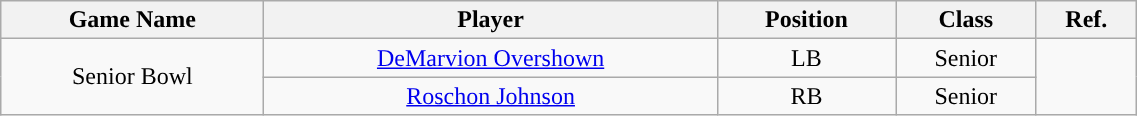<table class="wikitable" style="width: 60%;text-align: center;">
<tr>
<th>Game Name</th>
<th>Player</th>
<th>Position</th>
<th>Class</th>
<th>Ref.</th>
</tr>
<tr align="center">
<td rowspan="2">Senior Bowl</td>
<td><a href='#'>DeMarvion Overshown</a></td>
<td>LB</td>
<td>Senior</td>
<td rowspan="2"></td>
</tr>
<tr align="center">
<td><a href='#'>Roschon Johnson</a></td>
<td>RB</td>
<td>Senior</td>
</tr>
</table>
